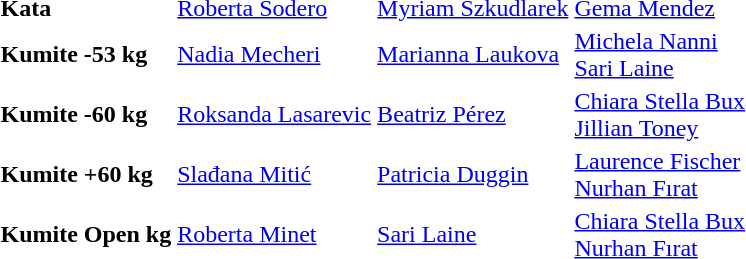<table>
<tr>
<td><strong>Kata</strong></td>
<td> <a href='#'>Roberta Sodero</a></td>
<td> <a href='#'>Myriam Szkudlarek</a></td>
<td> <a href='#'>Gema Mendez</a></td>
</tr>
<tr>
<td><strong>Kumite -53 kg</strong></td>
<td> <a href='#'>Nadia Mecheri</a></td>
<td> <a href='#'>Marianna Laukova</a></td>
<td> <a href='#'>Michela Nanni</a> <br>  <a href='#'>Sari Laine</a></td>
</tr>
<tr>
<td><strong>Kumite -60 kg</strong></td>
<td> <a href='#'>Roksanda Lasarevic</a></td>
<td> <a href='#'>Beatriz Pérez</a></td>
<td> <a href='#'>Chiara Stella Bux</a> <br>  <a href='#'>Jillian Toney</a></td>
</tr>
<tr>
<td><strong>Kumite +60 kg</strong></td>
<td> <a href='#'>Slađana Mitić</a></td>
<td> <a href='#'>Patricia Duggin</a></td>
<td> <a href='#'>Laurence Fischer</a> <br>  <a href='#'>Nurhan Fırat</a></td>
</tr>
<tr>
<td><strong>Kumite Open kg</strong></td>
<td> <a href='#'>Roberta Minet</a></td>
<td> <a href='#'>Sari Laine</a></td>
<td> <a href='#'>Chiara Stella Bux</a> <br>  <a href='#'>Nurhan Fırat</a></td>
</tr>
</table>
